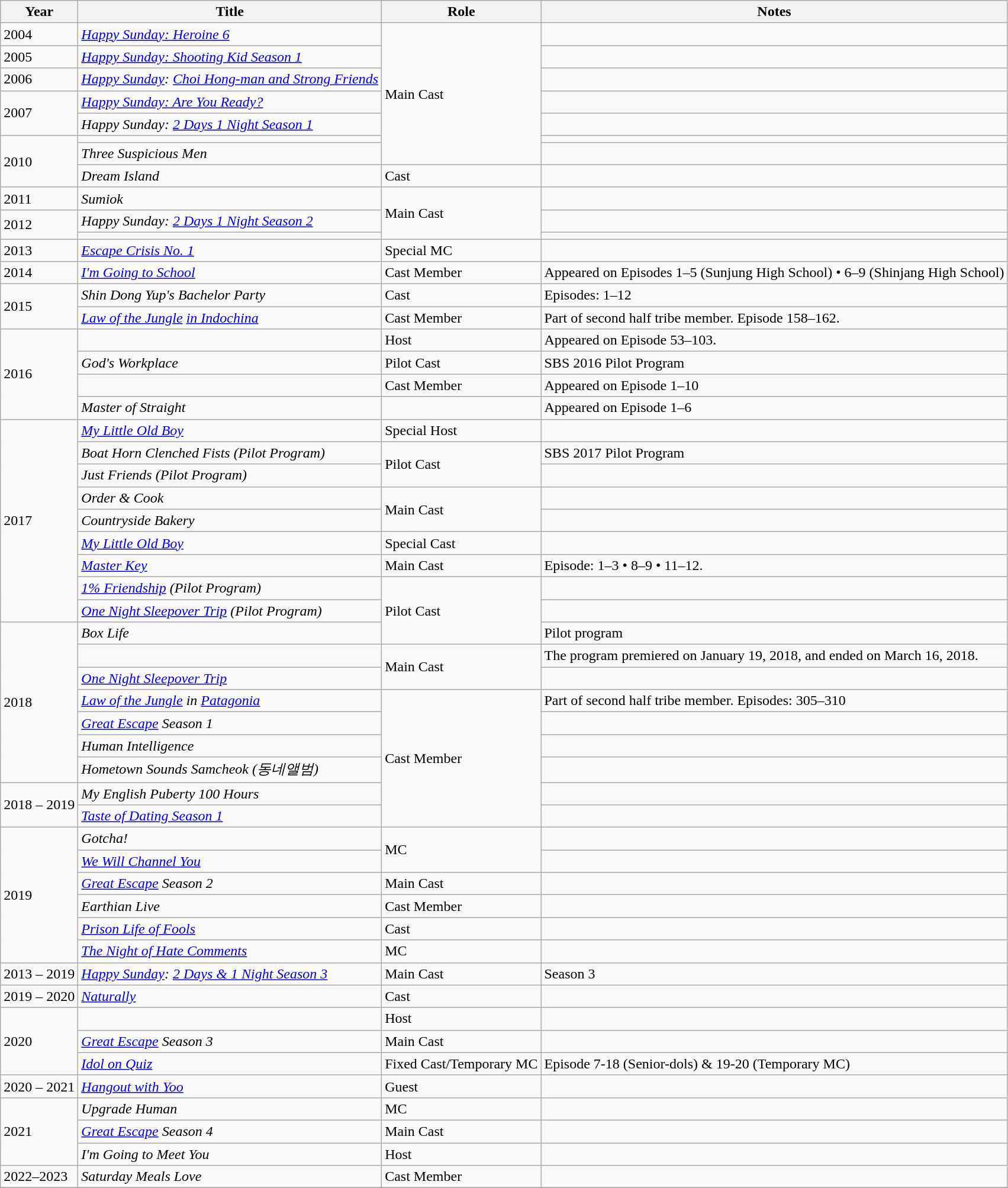<table class="wikitable">
<tr>
<th>Year</th>
<th>Title</th>
<th>Role</th>
<th>Notes</th>
</tr>
<tr>
<td>2004</td>
<td><a href='#'><em>Happy Sunday: Heroine 6</em></a></td>
<td rowspan="7">Main Cast</td>
<td></td>
</tr>
<tr>
<td>2005</td>
<td><a href='#'><em>Happy Sunday: Shooting Kid Season 1</em></a></td>
<td></td>
</tr>
<tr>
<td>2006</td>
<td><em><a href='#'>Happy Sunday</a>: <a href='#'>Choi Hong-man and Strong Friends</a></em></td>
<td></td>
</tr>
<tr>
<td rowspan="2">2007</td>
<td><a href='#'><em>Happy Sunday: Are You Ready?</em></a></td>
<td></td>
</tr>
<tr>
<td><em>Happy Sunday: <a href='#'>2 Days 1 Night Season 1</a></em></td>
<td></td>
</tr>
<tr>
<td rowspan="3">2010</td>
<td><em></em></td>
<td></td>
</tr>
<tr>
<td><em>Three Suspicious Men</em></td>
<td></td>
</tr>
<tr>
<td><em>Dream Island</em></td>
<td>Cast</td>
<td></td>
</tr>
<tr>
<td>2011</td>
<td><em>Sumiok</em></td>
<td rowspan="3">Main Cast</td>
<td></td>
</tr>
<tr>
<td rowspan="2">2012</td>
<td><em>Happy Sunday: <a href='#'>2 Days 1 Night Season 2</a></em></td>
<td></td>
</tr>
<tr>
<td><em></em></td>
<td></td>
</tr>
<tr>
<td>2013</td>
<td><a href='#'><em>Escape Crisis No. 1</em></a></td>
<td>Special MC</td>
<td></td>
</tr>
<tr>
<td>2014</td>
<td><a href='#'><em>I'm Going to School</em></a></td>
<td>Cast Member</td>
<td>Appeared on Episodes 1–5 (Sunjung High School) • 6–9 (Shinjang High School)</td>
</tr>
<tr>
<td rowspan="2">2015</td>
<td><em>Shin Dong Yup's Bachelor Party</em></td>
<td>Cast</td>
<td>Episodes: 1–12</td>
</tr>
<tr>
<td><em><a href='#'>Law of the Jungle</a> <a href='#'>in Indochina</a></em></td>
<td>Cast Member</td>
<td>Part of second half tribe member. Episode 158–162.</td>
</tr>
<tr>
<td rowspan="4">2016</td>
<td><em></em></td>
<td>Host</td>
<td>Appeared on Episode 53–103.</td>
</tr>
<tr>
<td><em>God's Workplace</em></td>
<td>Pilot Cast</td>
<td>SBS 2016 Pilot Program</td>
</tr>
<tr>
<td><em></em></td>
<td>Cast Member</td>
<td>Appeared on Episode 1–10 </td>
</tr>
<tr>
<td><em>Master of Straight</em></td>
<td></td>
<td>Appeared on Episode 1–6 </td>
</tr>
<tr>
<td rowspan="9">2017</td>
<td><em><a href='#'>My Little Old Boy</a></em></td>
<td>Special Host</td>
<td></td>
</tr>
<tr>
<td><em>Boat Horn Clenched Fists (Pilot Program)</em></td>
<td rowspan="2">Pilot Cast</td>
<td>SBS 2017 Pilot Program</td>
</tr>
<tr>
<td><em>Just Friends (Pilot Program)</em></td>
<td></td>
</tr>
<tr>
<td><em>Order & Cook</em></td>
<td rowspan="2">Main Cast</td>
<td></td>
</tr>
<tr>
<td><em>Countryside Bakery</em></td>
<td></td>
</tr>
<tr>
<td><em><a href='#'>My Little Old Boy</a></em></td>
<td>Special Cast</td>
<td></td>
</tr>
<tr>
<td><a href='#'><em>Master Key</em></a></td>
<td>Main Cast</td>
<td>Episode: 1–3 • 8–9 • 11–12.</td>
</tr>
<tr>
<td><em><a href='#'>1% Friendship</a> (Pilot Program)</em></td>
<td rowspan="3">Pilot Cast</td>
<td></td>
</tr>
<tr>
<td><em><a href='#'>One Night Sleepover Trip</a> (Pilot Program)</em></td>
<td></td>
</tr>
<tr>
<td rowspan="7">2018</td>
<td><em>Box Life</em></td>
<td>Pilot program </td>
</tr>
<tr>
<td><em></em></td>
<td rowspan="2">Main Cast</td>
<td>The program premiered on January 19, 2018, and ended on March 16, 2018.</td>
</tr>
<tr>
<td><em><a href='#'>One Night Sleepover Trip</a></em></td>
<td></td>
</tr>
<tr>
<td><em><a href='#'>Law of the Jungle</a> in <a href='#'>Patagonia</a></em></td>
<td rowspan="6">Cast Member</td>
<td>Part of second half tribe member. Episodes: 305–310</td>
</tr>
<tr>
<td><a href='#'><em>Great Escape</em></a> <em>Season 1</em></td>
<td></td>
</tr>
<tr>
<td><em>Human Intelligence</em></td>
<td></td>
</tr>
<tr>
<td><em>Hometown Sounds Samcheok (동네앨범)</em></td>
<td></td>
</tr>
<tr>
<td rowspan="2">2018 – 2019</td>
<td><em>My English Puberty 100 Hours</em></td>
<td></td>
</tr>
<tr>
<td><em><a href='#'>Taste of Dating Season 1</a></em></td>
<td></td>
</tr>
<tr>
<td rowspan="6">2019</td>
<td><em>Gotcha!</em></td>
<td rowspan="2">MC</td>
<td></td>
</tr>
<tr>
<td><em><a href='#'>We Will Channel You</a></em></td>
<td></td>
</tr>
<tr>
<td><a href='#'><em>Great Escape</em></a> <em>Season 2</em></td>
<td>Main Cast</td>
<td></td>
</tr>
<tr>
<td><em>Earthian Live</em></td>
<td>Cast Member</td>
<td></td>
</tr>
<tr>
<td><em><a href='#'>Prison Life of Fools</a></em></td>
<td>Cast</td>
<td></td>
</tr>
<tr>
<td><em><a href='#'>The Night of Hate Comments</a></em></td>
<td>MC</td>
<td></td>
</tr>
<tr>
<td>2013 – 2019</td>
<td><em><a href='#'>Happy Sunday</a>: <a href='#'>2 Days & 1 Night Season 3</a></em></td>
<td>Main Cast</td>
<td>Season 3 </td>
</tr>
<tr>
<td>2019 – 2020</td>
<td><em><a href='#'>Naturally</a></em></td>
<td>Cast</td>
<td></td>
</tr>
<tr>
<td rowspan="3">2020</td>
<td><em></em></td>
<td>Host</td>
<td></td>
</tr>
<tr>
<td><em><a href='#'>Great Escape</a> Season 3</em></td>
<td>Main Cast</td>
<td></td>
</tr>
<tr>
<td><em><a href='#'>Idol on Quiz</a></em></td>
<td>Fixed Cast/Temporary MC</td>
<td>Episode 7-18 (Senior-dols) & 19-20 (Temporary MC) </td>
</tr>
<tr>
<td rowspan="1">2020 – 2021</td>
<td><em><a href='#'>Hangout with Yoo</a></em></td>
<td>Guest</td>
<td></td>
</tr>
<tr>
<td rowspan="3">2021</td>
<td><em>Upgrade Human</em></td>
<td>MC</td>
<td></td>
</tr>
<tr>
<td><em><a href='#'>Great Escape</a> Season 4 </em></td>
<td>Main Cast</td>
<td></td>
</tr>
<tr>
<td><em>I'm Going to Meet You</em></td>
<td>Host</td>
<td></td>
</tr>
<tr>
<td>2022–2023</td>
<td><em>Saturday Meals Love</em> </td>
<td>Cast Member</td>
<td></td>
</tr>
<tr>
</tr>
</table>
